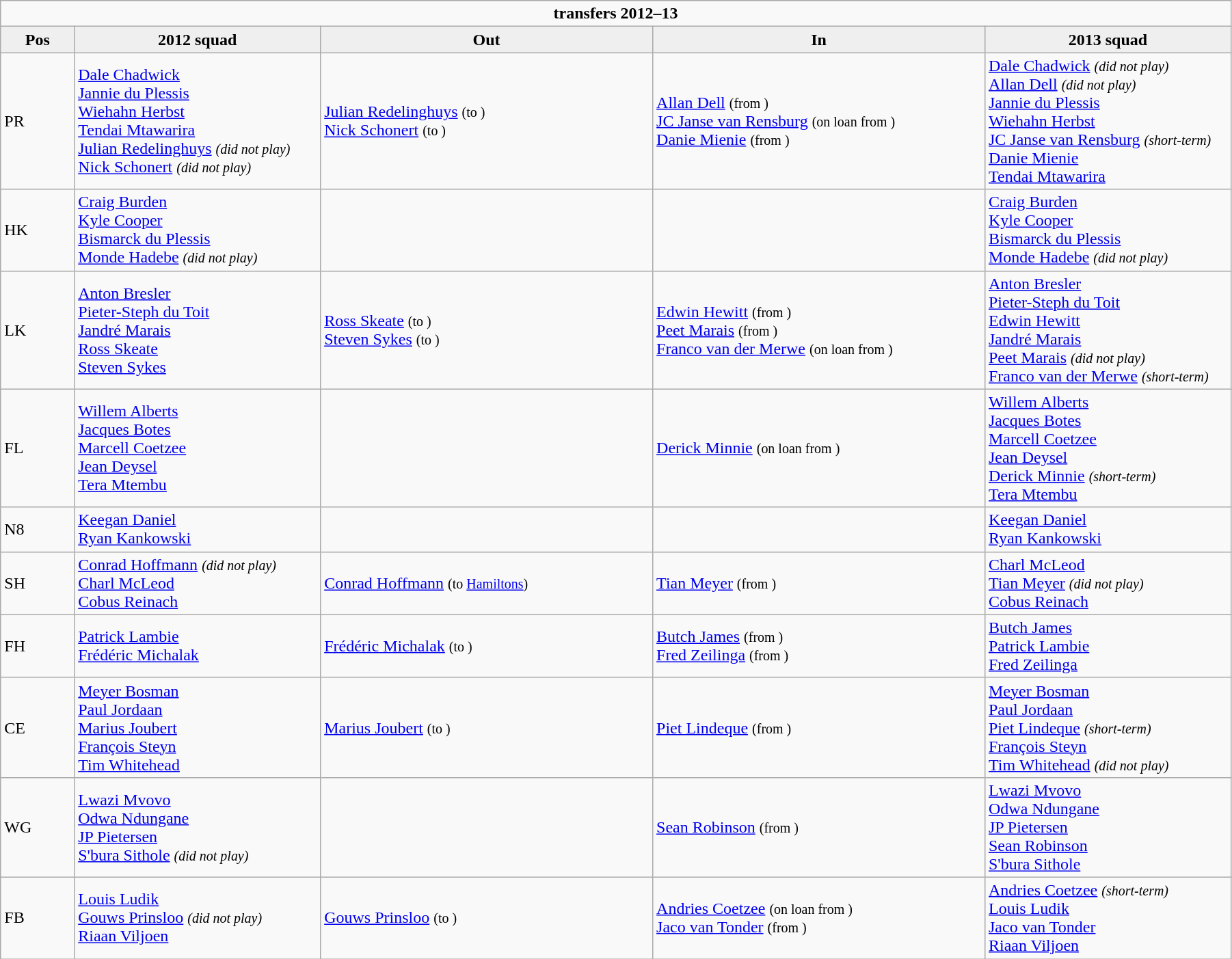<table class="wikitable" style="text-align: left; width:95%">
<tr>
<td colspan="100%" style="text-align:center;"><strong> transfers 2012–13</strong></td>
</tr>
<tr>
<th style="background:#efefef; width:6%;">Pos</th>
<th style="background:#efefef; width:20%;">2012 squad</th>
<th style="background:#efefef; width:27%;">Out</th>
<th style="background:#efefef; width:27%;">In</th>
<th style="background:#efefef; width:20%;">2013 squad</th>
</tr>
<tr>
<td>PR</td>
<td> <a href='#'>Dale Chadwick</a><br><a href='#'>Jannie du Plessis</a><br><a href='#'>Wiehahn Herbst</a><br><a href='#'>Tendai Mtawarira</a><br><a href='#'>Julian Redelinghuys</a> <small><em>(did not play)</em></small><br><a href='#'>Nick Schonert</a> <small><em>(did not play)</em></small></td>
<td>  <a href='#'>Julian Redelinghuys</a> <small>(to )</small><br> <a href='#'>Nick Schonert</a> <small>(to )</small></td>
<td>  <a href='#'>Allan Dell</a> <small>(from )</small><br> <a href='#'>JC Janse van Rensburg</a> <small>(on loan from )</small><br> <a href='#'>Danie Mienie</a> <small>(from )</small></td>
<td> <a href='#'>Dale Chadwick</a> <small><em>(did not play)</em></small><br><a href='#'>Allan Dell</a> <small><em>(did not play)</em></small><br><a href='#'>Jannie du Plessis</a><br><a href='#'>Wiehahn Herbst</a><br><a href='#'>JC Janse van Rensburg</a> <small><em>(short-term)</em></small><br><a href='#'>Danie Mienie</a><br><a href='#'>Tendai Mtawarira</a></td>
</tr>
<tr>
<td>HK</td>
<td> <a href='#'>Craig Burden</a><br><a href='#'>Kyle Cooper</a><br><a href='#'>Bismarck du Plessis</a><br><a href='#'>Monde Hadebe</a> <small><em>(did not play)</em></small></td>
<td></td>
<td></td>
<td> <a href='#'>Craig Burden</a><br><a href='#'>Kyle Cooper</a><br><a href='#'>Bismarck du Plessis</a><br><a href='#'>Monde Hadebe</a> <small><em>(did not play)</em></small></td>
</tr>
<tr>
<td>LK</td>
<td> <a href='#'>Anton Bresler</a><br><a href='#'>Pieter-Steph du Toit</a><br><a href='#'>Jandré Marais</a><br><a href='#'>Ross Skeate</a><br><a href='#'>Steven Sykes</a></td>
<td>  <a href='#'>Ross Skeate</a> <small>(to )</small><br> <a href='#'>Steven Sykes</a> <small>(to )</small></td>
<td>  <a href='#'>Edwin Hewitt</a> <small>(from )</small><br> <a href='#'>Peet Marais</a> <small>(from )</small><br> <a href='#'>Franco van der Merwe</a> <small>(on loan from )</small></td>
<td> <a href='#'>Anton Bresler</a><br><a href='#'>Pieter-Steph du Toit</a><br><a href='#'>Edwin Hewitt</a><br><a href='#'>Jandré Marais</a><br><a href='#'>Peet Marais</a> <small><em>(did not play)</em></small><br><a href='#'>Franco van der Merwe</a> <small><em>(short-term)</em></small></td>
</tr>
<tr>
<td>FL</td>
<td> <a href='#'>Willem Alberts</a><br><a href='#'>Jacques Botes</a><br><a href='#'>Marcell Coetzee</a><br><a href='#'>Jean Deysel</a><br><a href='#'>Tera Mtembu</a></td>
<td></td>
<td>  <a href='#'>Derick Minnie</a> <small>(on loan from )</small></td>
<td> <a href='#'>Willem Alberts</a><br><a href='#'>Jacques Botes</a><br><a href='#'>Marcell Coetzee</a><br><a href='#'>Jean Deysel</a><br><a href='#'>Derick Minnie</a> <small><em>(short-term)</em></small><br><a href='#'>Tera Mtembu</a></td>
</tr>
<tr>
<td>N8</td>
<td> <a href='#'>Keegan Daniel</a><br><a href='#'>Ryan Kankowski</a></td>
<td></td>
<td></td>
<td> <a href='#'>Keegan Daniel</a><br><a href='#'>Ryan Kankowski</a></td>
</tr>
<tr>
<td>SH</td>
<td> <a href='#'>Conrad Hoffmann</a> <small><em>(did not play)</em></small><br><a href='#'>Charl McLeod</a><br><a href='#'>Cobus Reinach</a></td>
<td>  <a href='#'>Conrad Hoffmann</a> <small>(to <a href='#'>Hamiltons</a>)</small></td>
<td>  <a href='#'>Tian Meyer</a> <small>(from )</small></td>
<td> <a href='#'>Charl McLeod</a><br><a href='#'>Tian Meyer</a> <small><em>(did not play)</em></small><br><a href='#'>Cobus Reinach</a></td>
</tr>
<tr>
<td>FH</td>
<td> <a href='#'>Patrick Lambie</a><br><a href='#'>Frédéric Michalak</a></td>
<td>  <a href='#'>Frédéric Michalak</a> <small>(to )</small></td>
<td>  <a href='#'>Butch James</a> <small>(from )</small><br> <a href='#'>Fred Zeilinga</a> <small>(from )</small></td>
<td> <a href='#'>Butch James</a><br><a href='#'>Patrick Lambie</a><br><a href='#'>Fred Zeilinga</a></td>
</tr>
<tr>
<td>CE</td>
<td> <a href='#'>Meyer Bosman</a><br><a href='#'>Paul Jordaan</a><br><a href='#'>Marius Joubert</a><br><a href='#'>François Steyn</a><br><a href='#'>Tim Whitehead</a></td>
<td>  <a href='#'>Marius Joubert</a> <small>(to )</small></td>
<td>  <a href='#'>Piet Lindeque</a> <small>(from )</small></td>
<td> <a href='#'>Meyer Bosman</a><br><a href='#'>Paul Jordaan</a><br><a href='#'>Piet Lindeque</a> <small><em>(short-term)</em></small><br><a href='#'>François Steyn</a><br><a href='#'>Tim Whitehead</a> <small><em>(did not play)</em></small></td>
</tr>
<tr>
<td>WG</td>
<td> <a href='#'>Lwazi Mvovo</a><br><a href='#'>Odwa Ndungane</a><br><a href='#'>JP Pietersen</a><br><a href='#'>S'bura Sithole</a> <small><em>(did not play)</em></small></td>
<td></td>
<td>  <a href='#'>Sean Robinson</a> <small>(from )</small></td>
<td> <a href='#'>Lwazi Mvovo</a><br><a href='#'>Odwa Ndungane</a><br><a href='#'>JP Pietersen</a><br><a href='#'>Sean Robinson</a><br><a href='#'>S'bura Sithole</a></td>
</tr>
<tr>
<td>FB</td>
<td> <a href='#'>Louis Ludik</a><br><a href='#'>Gouws Prinsloo</a> <small><em>(did not play)</em></small><br><a href='#'>Riaan Viljoen</a></td>
<td>  <a href='#'>Gouws Prinsloo</a> <small>(to )</small></td>
<td>  <a href='#'>Andries Coetzee</a> <small>(on loan from )</small><br> <a href='#'>Jaco van Tonder</a> <small>(from )</small></td>
<td> <a href='#'>Andries Coetzee</a> <small><em>(short-term)</em></small><br><a href='#'>Louis Ludik</a><br><a href='#'>Jaco van Tonder</a><br><a href='#'>Riaan Viljoen</a></td>
</tr>
</table>
